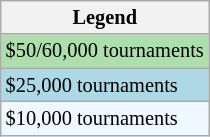<table class=wikitable style="font-size:85%">
<tr>
<th>Legend</th>
</tr>
<tr style="background:#addfad;">
<td>$50/60,000 tournaments</td>
</tr>
<tr style="background:lightblue;">
<td>$25,000 tournaments</td>
</tr>
<tr style="background:#f0f8ff;">
<td>$10,000 tournaments</td>
</tr>
</table>
